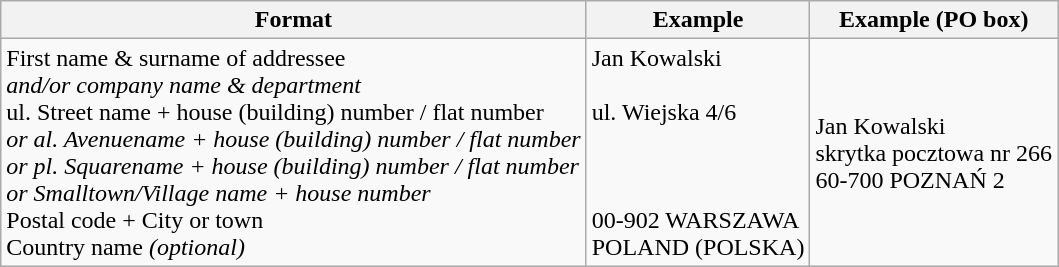<table class="wikitable">
<tr>
<th>Format</th>
<th>Example</th>
<th>Example (PO box)</th>
</tr>
<tr>
<td>First name & surname of addressee<br><em>and/or company name & department</em><br>ul. Street name + house (building) number / flat number<br><em>or al. Avenuename + house (building) number / flat number</em><br><em>or pl. Squarename + house (building) number / flat number</em><br><em>or Smalltown/Village name + house number</em><br>Postal code + City or town<br>Country name <em>(optional)</em></td>
<td>Jan Kowalski<br><br>ul. Wiejska 4/6<br><br><br><br>00-902 WARSZAWA<br>POLAND (POLSKA)</td>
<td>Jan Kowalski<br>skrytka pocztowa nr 266<br>60-700 POZNAŃ 2</td>
</tr>
</table>
